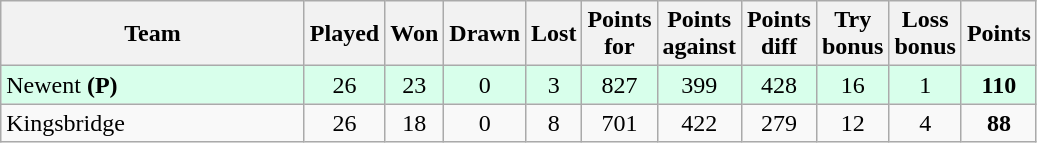<table class="wikitable" style="text-align:center">
<tr>
<th bgcolor="#efefef" width="195">Team</th>
<th bgcolor="#efefef" width="20">Played</th>
<th bgcolor="#efefef" width="20">Won</th>
<th bgcolor="#efefef" width="20">Drawn</th>
<th bgcolor="#efefef" width="20">Lost</th>
<th bgcolor="#efefef" width="20">Points for</th>
<th bgcolor="#efefef" width="20">Points against</th>
<th bgcolor="#efefef" width="20">Points diff</th>
<th bgcolor="#efefef" width="20">Try bonus</th>
<th bgcolor="#efefef" width="20">Loss bonus</th>
<th bgcolor="#efefef" width="20">Points</th>
</tr>
<tr bgcolor=#d8ffeb align=center>
<td style="text-align:left;">Newent <strong>(P)</strong></td>
<td>26</td>
<td>23</td>
<td>0</td>
<td>3</td>
<td>827</td>
<td>399</td>
<td>428</td>
<td>16</td>
<td>1</td>
<td><strong>110</strong></td>
</tr>
<tr>
<td align=left>Kingsbridge</td>
<td>26</td>
<td>18</td>
<td>0</td>
<td>8</td>
<td>701</td>
<td>422</td>
<td>279</td>
<td>12</td>
<td>4</td>
<td><strong>88</strong></td>
</tr>
</table>
